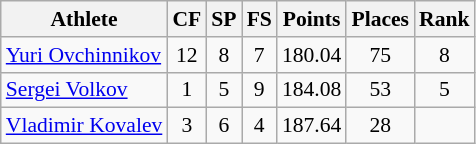<table class="wikitable" border="1" style="font-size:90%">
<tr>
<th>Athlete</th>
<th>CF</th>
<th>SP</th>
<th>FS</th>
<th>Points</th>
<th>Places</th>
<th>Rank</th>
</tr>
<tr align=center>
<td align=left><a href='#'>Yuri Ovchinnikov</a></td>
<td>12</td>
<td>8</td>
<td>7</td>
<td>180.04</td>
<td>75</td>
<td>8</td>
</tr>
<tr align=center>
<td align=left><a href='#'>Sergei Volkov</a></td>
<td>1</td>
<td>5</td>
<td>9</td>
<td>184.08</td>
<td>53</td>
<td>5</td>
</tr>
<tr align=center>
<td align=left><a href='#'>Vladimir Kovalev</a></td>
<td>3</td>
<td>6</td>
<td>4</td>
<td>187.64</td>
<td>28</td>
<td></td>
</tr>
</table>
